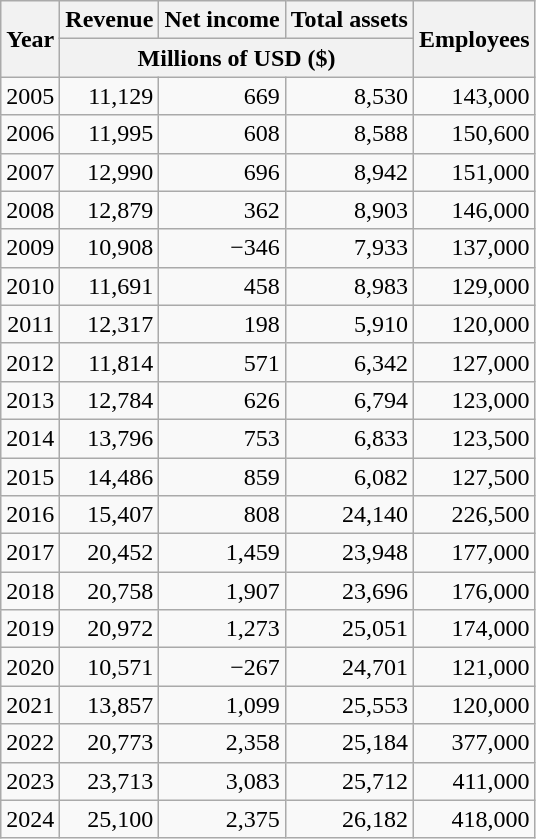<table class="wikitable float-left" style="text-align: right;">
<tr>
<th rowspan="2">Year</th>
<th>Revenue</th>
<th>Net income</th>
<th>Total assets</th>
<th rowspan="2">Employees</th>
</tr>
<tr>
<th colspan="3">Millions of USD ($)</th>
</tr>
<tr>
<td>2005</td>
<td>11,129</td>
<td>669</td>
<td>8,530</td>
<td>143,000</td>
</tr>
<tr>
<td>2006</td>
<td>11,995</td>
<td>608</td>
<td>8,588</td>
<td>150,600</td>
</tr>
<tr>
<td>2007</td>
<td>12,990</td>
<td>696</td>
<td>8,942</td>
<td>151,000</td>
</tr>
<tr>
<td>2008</td>
<td>12,879</td>
<td>362</td>
<td>8,903</td>
<td>146,000</td>
</tr>
<tr>
<td>2009</td>
<td>10,908</td>
<td>−346</td>
<td>7,933</td>
<td>137,000</td>
</tr>
<tr>
<td>2010</td>
<td>11,691</td>
<td>458</td>
<td>8,983</td>
<td>129,000</td>
</tr>
<tr>
<td>2011</td>
<td>12,317</td>
<td>198</td>
<td>5,910</td>
<td>120,000</td>
</tr>
<tr>
<td>2012</td>
<td>11,814</td>
<td>571</td>
<td>6,342</td>
<td>127,000</td>
</tr>
<tr>
<td>2013</td>
<td>12,784</td>
<td>626</td>
<td>6,794</td>
<td>123,000</td>
</tr>
<tr>
<td>2014</td>
<td>13,796</td>
<td>753</td>
<td>6,833</td>
<td>123,500</td>
</tr>
<tr>
<td>2015</td>
<td>14,486</td>
<td>859</td>
<td>6,082</td>
<td>127,500</td>
</tr>
<tr>
<td>2016</td>
<td>15,407</td>
<td>808</td>
<td>24,140</td>
<td>226,500</td>
</tr>
<tr>
<td>2017</td>
<td>20,452</td>
<td>1,459</td>
<td>23,948</td>
<td>177,000</td>
</tr>
<tr>
<td>2018</td>
<td>20,758</td>
<td>1,907</td>
<td>23,696</td>
<td>176,000</td>
</tr>
<tr>
<td>2019</td>
<td>20,972</td>
<td>1,273</td>
<td>25,051</td>
<td>174,000</td>
</tr>
<tr>
<td>2020</td>
<td>10,571</td>
<td>−267</td>
<td>24,701</td>
<td>121,000</td>
</tr>
<tr>
<td>2021</td>
<td>13,857</td>
<td>1,099</td>
<td>25,553</td>
<td>120,000</td>
</tr>
<tr>
<td>2022</td>
<td>20,773</td>
<td>2,358</td>
<td>25,184</td>
<td>377,000</td>
</tr>
<tr>
<td>2023</td>
<td>23,713</td>
<td>3,083</td>
<td>25,712</td>
<td>411,000</td>
</tr>
<tr>
<td>2024</td>
<td>25,100</td>
<td>2,375</td>
<td>26,182</td>
<td>418,000</td>
</tr>
</table>
